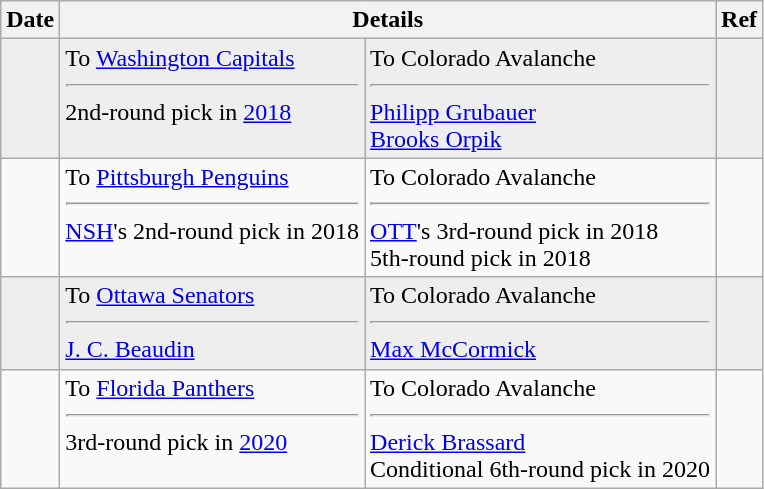<table class="wikitable">
<tr>
<th>Date</th>
<th colspan="2">Details</th>
<th>Ref</th>
</tr>
<tr style="background:#eee;">
<td></td>
<td valign="top">To <a href='#'>Washington Capitals</a><hr>2nd-round pick in <a href='#'>2018</a></td>
<td valign="top">To Colorado Avalanche<hr><a href='#'>Philipp Grubauer</a><br><a href='#'>Brooks Orpik</a></td>
<td></td>
</tr>
<tr>
<td></td>
<td valign="top">To <a href='#'>Pittsburgh Penguins</a><hr><a href='#'>NSH</a>'s 2nd-round pick in 2018</td>
<td valign="top">To Colorado Avalanche<hr><a href='#'>OTT</a>'s 3rd-round pick in 2018<br>5th-round pick in 2018</td>
<td></td>
</tr>
<tr style="background:#eee;">
<td></td>
<td valign="top">To <a href='#'>Ottawa Senators</a><hr><a href='#'>J. C. Beaudin</a></td>
<td valign="top">To Colorado Avalanche<hr><a href='#'>Max McCormick</a></td>
<td></td>
</tr>
<tr>
<td></td>
<td valign="top">To <a href='#'>Florida Panthers</a><hr>3rd-round pick in <a href='#'>2020</a></td>
<td valign="top">To Colorado Avalanche<hr><a href='#'>Derick Brassard</a><br>Conditional 6th-round pick in 2020</td>
<td></td>
</tr>
</table>
